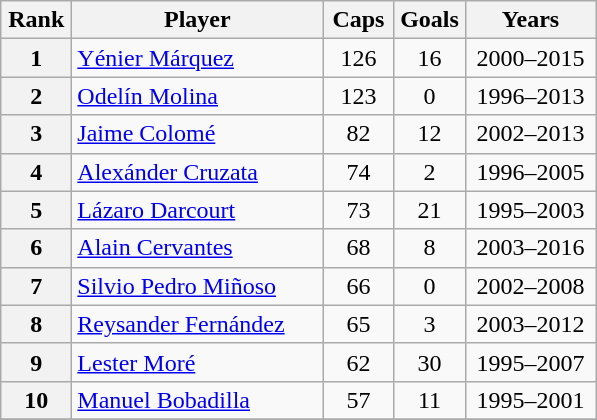<table class="wikitable sortable" style="text-align: center;">
<tr>
<th width=40>Rank</th>
<th width=160>Player</th>
<th width=40>Caps</th>
<th width=40>Goals</th>
<th width=80>Years</th>
</tr>
<tr>
<th>1</th>
<td align="left"><a href='#'>Yénier Márquez</a></td>
<td>126</td>
<td>16</td>
<td>2000–2015</td>
</tr>
<tr>
<th>2</th>
<td align="left"><a href='#'>Odelín Molina</a></td>
<td>123</td>
<td>0</td>
<td>1996–2013</td>
</tr>
<tr>
<th>3</th>
<td align="left"><a href='#'>Jaime Colomé</a></td>
<td>82</td>
<td>12</td>
<td>2002–2013</td>
</tr>
<tr>
<th>4</th>
<td align="left"><a href='#'>Alexánder Cruzata</a></td>
<td>74</td>
<td>2</td>
<td>1996–2005</td>
</tr>
<tr>
<th>5</th>
<td align="left"><a href='#'>Lázaro Darcourt</a></td>
<td>73</td>
<td>21</td>
<td>1995–2003</td>
</tr>
<tr>
<th>6</th>
<td align="left"><a href='#'>Alain Cervantes</a></td>
<td>68</td>
<td>8</td>
<td>2003–2016</td>
</tr>
<tr>
<th>7</th>
<td align="left"><a href='#'>Silvio Pedro Miñoso</a></td>
<td>66</td>
<td>0</td>
<td>2002–2008</td>
</tr>
<tr>
<th>8</th>
<td align="left"><a href='#'>Reysander Fernández</a></td>
<td>65</td>
<td>3</td>
<td>2003–2012</td>
</tr>
<tr>
<th>9</th>
<td align="left"><a href='#'>Lester Moré</a></td>
<td>62</td>
<td>30</td>
<td>1995–2007</td>
</tr>
<tr>
<th>10</th>
<td align="left"><a href='#'>Manuel Bobadilla</a></td>
<td>57</td>
<td>11</td>
<td>1995–2001</td>
</tr>
<tr>
</tr>
</table>
